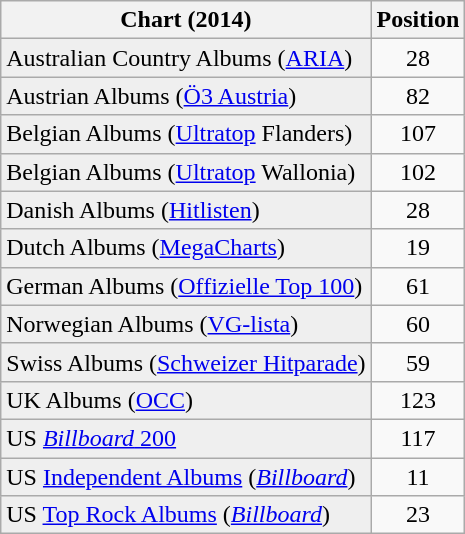<table class="wikitable sortable plainrowheaders">
<tr>
<th>Chart (2014)</th>
<th>Position</th>
</tr>
<tr>
<td bgcolor="#efefef">Australian Country Albums (<a href='#'>ARIA</a>)</td>
<td align="center">28</td>
</tr>
<tr>
<td bgcolor="#efefef">Austrian Albums (<a href='#'>Ö3 Austria</a>)</td>
<td align="center">82</td>
</tr>
<tr>
<td bgcolor="#efefef">Belgian Albums (<a href='#'>Ultratop</a> Flanders)</td>
<td align="center">107</td>
</tr>
<tr>
<td bgcolor="#efefef">Belgian Albums (<a href='#'>Ultratop</a> Wallonia)</td>
<td align="center">102</td>
</tr>
<tr>
<td bgcolor="#efefef">Danish Albums (<a href='#'>Hitlisten</a>)</td>
<td align="center">28</td>
</tr>
<tr>
<td bgcolor="#efefef">Dutch Albums (<a href='#'>MegaCharts</a>)</td>
<td align="center">19</td>
</tr>
<tr>
<td bgcolor="#efefef">German Albums (<a href='#'>Offizielle Top 100</a>)</td>
<td align="center">61</td>
</tr>
<tr>
<td bgcolor="#efefef">Norwegian Albums (<a href='#'>VG-lista</a>)</td>
<td align="center">60</td>
</tr>
<tr>
<td bgcolor="#efefef">Swiss Albums (<a href='#'>Schweizer Hitparade</a>)</td>
<td align="center">59</td>
</tr>
<tr>
<td bgcolor="#efefef">UK Albums (<a href='#'>OCC</a>)</td>
<td align="center">123</td>
</tr>
<tr>
<td bgcolor="#efefef">US <a href='#'><em>Billboard</em> 200</a></td>
<td align="center">117</td>
</tr>
<tr>
<td bgcolor="#efefef">US <a href='#'>Independent Albums</a> (<em><a href='#'>Billboard</a></em>)</td>
<td align="center">11</td>
</tr>
<tr>
<td bgcolor="#efefef">US <a href='#'>Top Rock Albums</a> (<em><a href='#'>Billboard</a></em>)</td>
<td align="center">23</td>
</tr>
</table>
